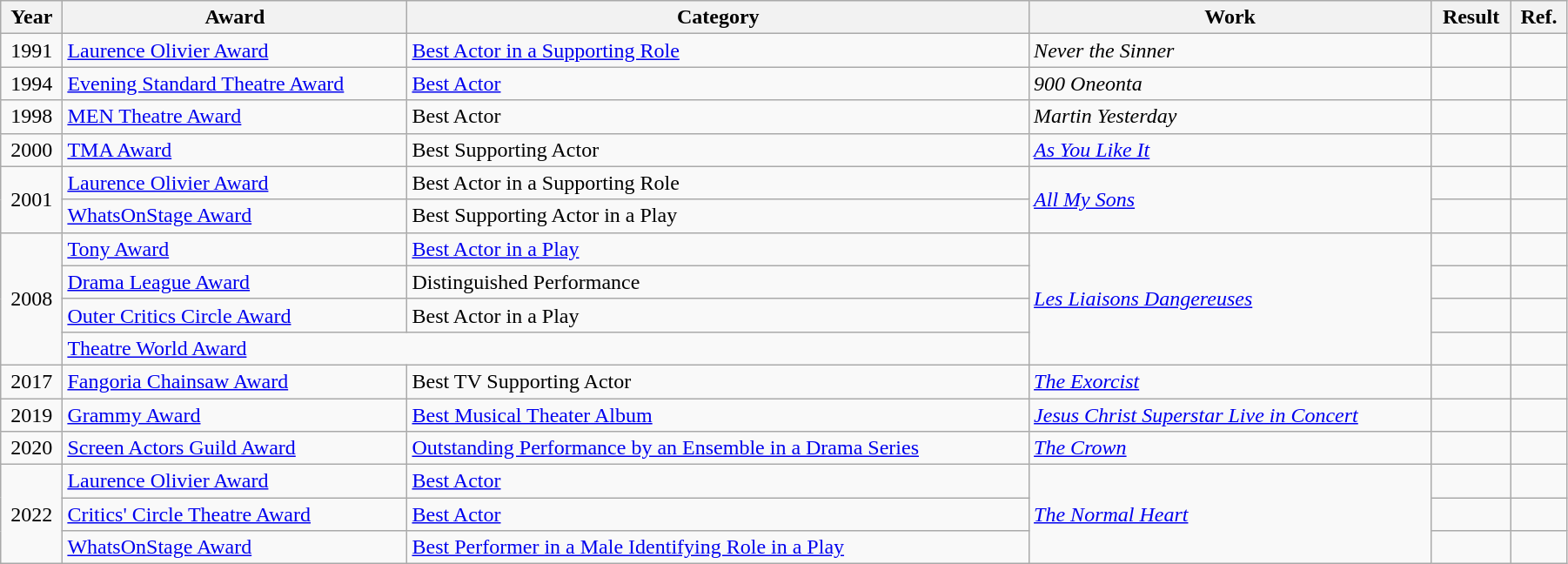<table class="wikitable sortable" width="95%">
<tr>
<th>Year</th>
<th>Award</th>
<th>Category</th>
<th>Work</th>
<th>Result</th>
<th>Ref.</th>
</tr>
<tr>
<td align="center">1991</td>
<td><a href='#'>Laurence Olivier Award</a></td>
<td><a href='#'>Best Actor in a Supporting Role</a></td>
<td><em>Never the Sinner</em></td>
<td></td>
<td></td>
</tr>
<tr>
<td align="center">1994</td>
<td><a href='#'>Evening Standard Theatre Award</a></td>
<td><a href='#'>Best Actor</a></td>
<td><em>900 Oneonta</em></td>
<td></td>
<td></td>
</tr>
<tr>
<td align="center">1998</td>
<td><a href='#'>MEN Theatre Award</a></td>
<td>Best Actor</td>
<td><em>Martin Yesterday</em></td>
<td></td>
<td></td>
</tr>
<tr>
<td align="center">2000</td>
<td><a href='#'>TMA Award</a></td>
<td>Best Supporting Actor</td>
<td><em><a href='#'>As You Like It</a></em></td>
<td></td>
<td></td>
</tr>
<tr>
<td rowspan="2" align="center">2001</td>
<td><a href='#'>Laurence Olivier Award</a></td>
<td>Best Actor in a Supporting Role</td>
<td rowspan="2"><em><a href='#'>All My Sons</a></em></td>
<td></td>
<td></td>
</tr>
<tr>
<td><a href='#'>WhatsOnStage Award</a></td>
<td>Best Supporting Actor in a Play</td>
<td></td>
<td></td>
</tr>
<tr>
<td rowspan="4" align="center">2008</td>
<td><a href='#'>Tony Award</a></td>
<td><a href='#'>Best Actor in a Play</a></td>
<td rowspan="4"><a href='#'><em>Les Liaisons Dangereuses</em></a></td>
<td></td>
<td></td>
</tr>
<tr>
<td><a href='#'>Drama League Award</a></td>
<td>Distinguished Performance</td>
<td></td>
<td></td>
</tr>
<tr>
<td><a href='#'>Outer Critics Circle Award</a></td>
<td>Best Actor in a Play</td>
<td></td>
<td></td>
</tr>
<tr>
<td colspan="2"><a href='#'>Theatre World Award</a></td>
<td></td>
<td></td>
</tr>
<tr>
<td align="center">2017</td>
<td><a href='#'>Fangoria Chainsaw Award</a></td>
<td>Best TV Supporting Actor</td>
<td><a href='#'><em>The Exorcist</em></a></td>
<td></td>
<td></td>
</tr>
<tr>
<td align="center">2019</td>
<td><a href='#'>Grammy Award</a></td>
<td><a href='#'>Best Musical Theater Album</a></td>
<td><em><a href='#'>Jesus Christ Superstar Live in Concert</a></em></td>
<td></td>
<td></td>
</tr>
<tr>
<td align="center">2020</td>
<td><a href='#'>Screen Actors Guild Award</a></td>
<td><a href='#'>Outstanding Performance by an Ensemble in a Drama Series</a></td>
<td><a href='#'><em>The Crown</em></a></td>
<td></td>
<td></td>
</tr>
<tr>
<td rowspan="3" align="center">2022</td>
<td><a href='#'>Laurence Olivier Award</a></td>
<td><a href='#'>Best Actor</a></td>
<td rowspan="3"><em><a href='#'>The Normal Heart</a></em></td>
<td></td>
<td></td>
</tr>
<tr>
<td><a href='#'>Critics' Circle Theatre Award</a></td>
<td><a href='#'>Best Actor</a></td>
<td></td>
<td></td>
</tr>
<tr>
<td><a href='#'>WhatsOnStage Award</a></td>
<td><a href='#'>Best Performer in a Male Identifying Role in a Play</a></td>
<td></td>
<td></td>
</tr>
</table>
